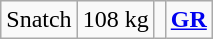<table class = "wikitable" style="text-align:center;">
<tr>
<td>Snatch</td>
<td>108 kg</td>
<td align=left></td>
<td><strong><a href='#'>GR</a></strong></td>
</tr>
</table>
